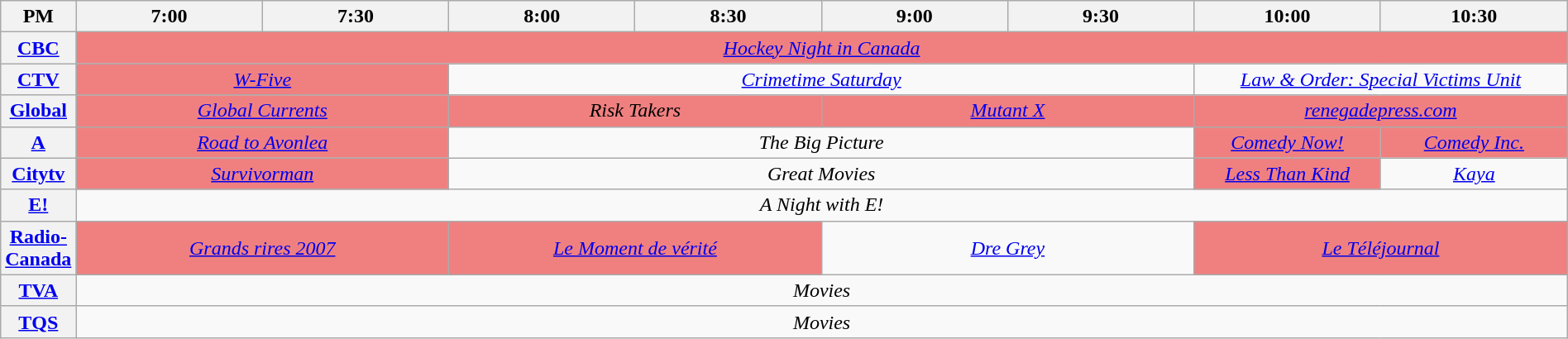<table class="wikitable" width="100%">
<tr>
<th width="4%">PM</th>
<th width="12%">7:00</th>
<th width="12%">7:30</th>
<th width="12%">8:00</th>
<th width="12%">8:30</th>
<th width="12%">9:00</th>
<th width="12%">9:30</th>
<th width="12%">10:00</th>
<th width="12%">10:30</th>
</tr>
<tr align="center">
<th><a href='#'>CBC</a></th>
<td colspan="8" align=center bgcolor="#F08080"><em><a href='#'>Hockey Night in Canada</a></em></td>
</tr>
<tr align="center">
<th><a href='#'>CTV</a></th>
<td colspan="2" align=center bgcolor="#F08080"><em><a href='#'>W-Five</a></em></td>
<td colspan="4" align=center><em><a href='#'>Crimetime Saturday</a></em></td>
<td colspan="2" align=center><em><a href='#'>Law & Order: Special Victims Unit</a></em></td>
</tr>
<tr align="center">
<th><a href='#'>Global</a></th>
<td colspan="2" align=center bgcolor="#F08080"><em><a href='#'>Global Currents</a></em></td>
<td colspan="2" align=center bgcolor="#F08080"><em>Risk Takers</em></td>
<td colspan="2" align=center bgcolor="#F08080"><em><a href='#'>Mutant X</a></em></td>
<td colspan="2" align=center bgcolor="#F08080"><em><a href='#'>renegadepress.com</a></em></td>
</tr>
<tr align="center">
<th><a href='#'>A</a></th>
<td colspan="2" align=center bgcolor="#F08080"><em><a href='#'>Road to Avonlea</a></em></td>
<td colspan="4" align=center><em>The Big Picture</em></td>
<td colspan="1" align=center bgcolor="#F08080"><em><a href='#'>Comedy Now!</a></em></td>
<td colspan="1" align=center bgcolor="#F08080"><em><a href='#'>Comedy Inc.</a></em></td>
</tr>
<tr align="center">
<th><a href='#'>Citytv</a></th>
<td colspan="2" align=center bgcolor="#F08080"><em><a href='#'>Survivorman</a></em></td>
<td colspan="4" align=center><em>Great Movies</em></td>
<td colspan="1" align=center bgcolor="#F08080"><em><a href='#'>Less Than Kind</a></em></td>
<td colspan="1" align=center><em><a href='#'>Kaya</a></em></td>
</tr>
<tr align="center">
<th><a href='#'>E!</a></th>
<td colspan="8" align=center><em>A Night with E!</em></td>
</tr>
<tr align="center">
<th><a href='#'>Radio-Canada</a></th>
<td colspan="2" align=center bgcolor="#F08080"><em><a href='#'>Grands rires 2007</a></em></td>
<td colspan="2" align=center bgcolor="#F08080"><em><a href='#'>Le Moment de vérité</a></em></td>
<td colspan="2" align=center><em><a href='#'>Dre Grey</a></em></td>
<td colspan="2" align=center bgcolor="#F08080"><em><a href='#'>Le Téléjournal</a></em></td>
</tr>
<tr align="center">
<th><a href='#'>TVA</a></th>
<td colspan="8" align=center><em>Movies</em></td>
</tr>
<tr align="center">
<th><a href='#'>TQS</a></th>
<td colspan="8" align=center><em>Movies</em></td>
</tr>
</table>
